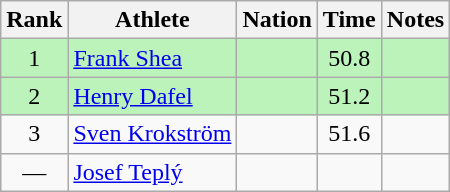<table class="wikitable sortable" style="text-align:center">
<tr>
<th>Rank</th>
<th>Athlete</th>
<th>Nation</th>
<th>Time</th>
<th>Notes</th>
</tr>
<tr bgcolor=bbf3bb>
<td>1</td>
<td align=left><a href='#'>Frank Shea</a></td>
<td align=left></td>
<td>50.8</td>
<td></td>
</tr>
<tr bgcolor=bbf3bb>
<td>2</td>
<td align=left><a href='#'>Henry Dafel</a></td>
<td align=left></td>
<td>51.2</td>
<td></td>
</tr>
<tr>
<td>3</td>
<td align=left><a href='#'>Sven Krokström</a></td>
<td align=left></td>
<td>51.6</td>
<td></td>
</tr>
<tr>
<td>—</td>
<td align=left><a href='#'>Josef Teplý</a></td>
<td align=left></td>
<td></td>
<td></td>
</tr>
</table>
